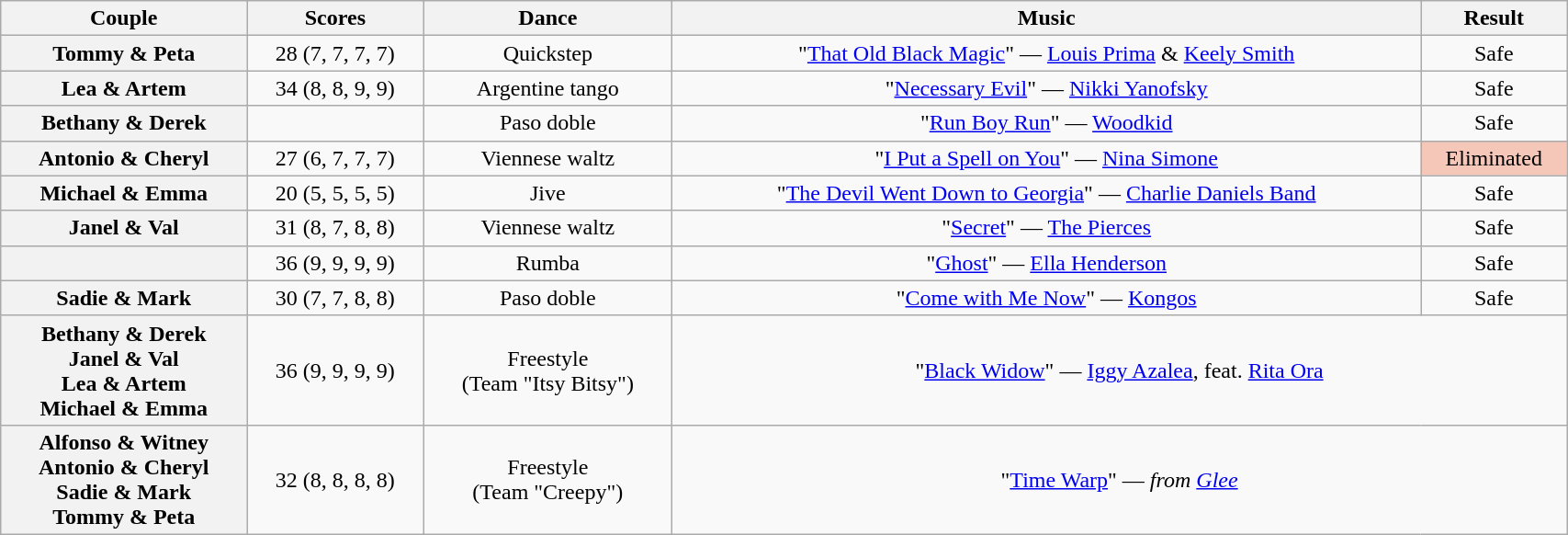<table class="wikitable sortable" style="text-align:center; width:90%">
<tr>
<th scope="col">Couple</th>
<th scope="col">Scores</th>
<th scope="col" class="unsortable">Dance</th>
<th scope="col" class="unsortable">Music</th>
<th scope="col" class="unsortable">Result</th>
</tr>
<tr>
<th scope="row">Tommy & Peta</th>
<td>28 (7, 7, 7, 7)</td>
<td>Quickstep</td>
<td>"<a href='#'>That Old Black Magic</a>" — <a href='#'>Louis Prima</a> & <a href='#'>Keely Smith</a></td>
<td>Safe</td>
</tr>
<tr>
<th scope="row">Lea & Artem</th>
<td>34 (8, 8, 9, 9)</td>
<td>Argentine tango</td>
<td>"<a href='#'>Necessary Evil</a>" — <a href='#'>Nikki Yanofsky</a></td>
<td>Safe</td>
</tr>
<tr>
<th scope="row">Bethany & Derek</th>
<td></td>
<td>Paso doble</td>
<td>"<a href='#'>Run Boy Run</a>" — <a href='#'>Woodkid</a></td>
<td>Safe</td>
</tr>
<tr>
<th scope="row">Antonio & Cheryl</th>
<td>27 (6, 7, 7, 7)</td>
<td>Viennese waltz</td>
<td>"<a href='#'>I Put a Spell on You</a>" — <a href='#'>Nina Simone</a></td>
<td bgcolor=f4c7b8>Eliminated</td>
</tr>
<tr>
<th scope="row">Michael & Emma</th>
<td>20 (5, 5, 5, 5)</td>
<td>Jive</td>
<td>"<a href='#'>The Devil Went Down to Georgia</a>" — <a href='#'>Charlie Daniels Band</a></td>
<td>Safe</td>
</tr>
<tr>
<th scope="row">Janel & Val</th>
<td>31 (8, 7, 8, 8)</td>
<td>Viennese waltz</td>
<td>"<a href='#'>Secret</a>" — <a href='#'>The Pierces</a></td>
<td>Safe</td>
</tr>
<tr>
<th scope="row"></th>
<td>36 (9, 9, 9, 9)</td>
<td>Rumba</td>
<td>"<a href='#'>Ghost</a>" — <a href='#'>Ella Henderson</a></td>
<td>Safe</td>
</tr>
<tr>
<th scope="row">Sadie & Mark</th>
<td>30 (7, 7, 8, 8)</td>
<td>Paso doble</td>
<td>"<a href='#'>Come with Me Now</a>" — <a href='#'>Kongos</a></td>
<td>Safe</td>
</tr>
<tr>
<th scope="row">Bethany & Derek<br>Janel & Val<br>Lea & Artem<br>Michael & Emma</th>
<td>36 (9, 9, 9, 9)</td>
<td>Freestyle<br>(Team "Itsy Bitsy")</td>
<td colspan=2>"<a href='#'>Black Widow</a>" — <a href='#'>Iggy Azalea</a>, feat. <a href='#'>Rita Ora</a></td>
</tr>
<tr>
<th scope="row">Alfonso & Witney<br>Antonio & Cheryl<br>Sadie & Mark<br>Tommy & Peta</th>
<td>32 (8, 8, 8, 8)</td>
<td>Freestyle<br>(Team "Creepy")</td>
<td colspan=2>"<a href='#'>Time Warp</a>" — <em>from <a href='#'>Glee</a></em></td>
</tr>
</table>
